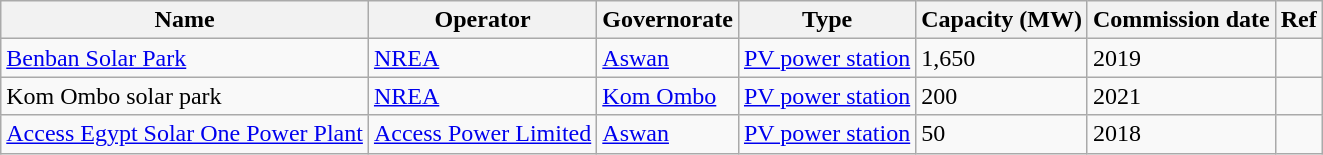<table class="wikitable sortable">
<tr>
<th>Name</th>
<th>Operator</th>
<th>Governorate</th>
<th>Type</th>
<th>Capacity (MW)</th>
<th>Commission date</th>
<th>Ref</th>
</tr>
<tr>
<td><a href='#'>Benban Solar Park</a></td>
<td><a href='#'>NREA</a></td>
<td><a href='#'>Aswan</a></td>
<td><a href='#'>PV power station</a></td>
<td>1,650</td>
<td>2019</td>
<td></td>
</tr>
<tr>
<td>Kom Ombo solar park</td>
<td><a href='#'>NREA</a></td>
<td><a href='#'>Kom Ombo</a></td>
<td><a href='#'>PV power station</a></td>
<td>200</td>
<td>2021</td>
<td></td>
</tr>
<tr>
<td><a href='#'>Access Egypt Solar One Power Plant</a></td>
<td><a href='#'>Access Power Limited</a></td>
<td><a href='#'>Aswan</a></td>
<td><a href='#'>PV power station</a></td>
<td>50</td>
<td>2018</td>
<td></td>
</tr>
</table>
